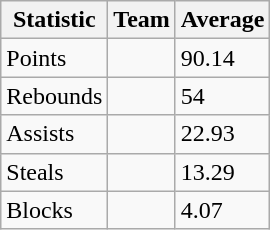<table class=wikitable>
<tr>
<th>Statistic</th>
<th>Team</th>
<th>Average</th>
</tr>
<tr>
<td>Points</td>
<td></td>
<td>90.14</td>
</tr>
<tr>
<td>Rebounds</td>
<td></td>
<td>54</td>
</tr>
<tr>
<td>Assists</td>
<td></td>
<td>22.93</td>
</tr>
<tr>
<td>Steals</td>
<td></td>
<td>13.29</td>
</tr>
<tr>
<td>Blocks</td>
<td></td>
<td>4.07</td>
</tr>
</table>
